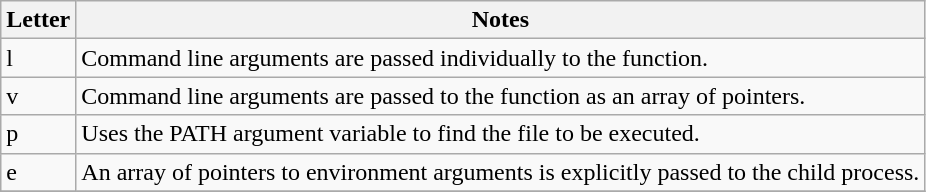<table class="wikitable">
<tr>
<th>Letter</th>
<th>Notes</th>
</tr>
<tr>
<td>l</td>
<td>Command line arguments are passed individually to the function.</td>
</tr>
<tr>
<td>v</td>
<td>Command line arguments are passed to the function as an array of pointers.</td>
</tr>
<tr>
<td>p</td>
<td>Uses the PATH argument variable to find the file to be executed.</td>
</tr>
<tr>
<td>e</td>
<td>An array of pointers to environment arguments is explicitly passed to the child process.</td>
</tr>
<tr>
</tr>
</table>
